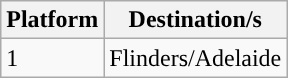<table class="wikitable">
<tr>
<th>Platform</th>
<th>Destination/s</th>
</tr>
<tr>
<td style="background:#"><span>1</span></td>
<td>Flinders/Adelaide</td>
</tr>
</table>
